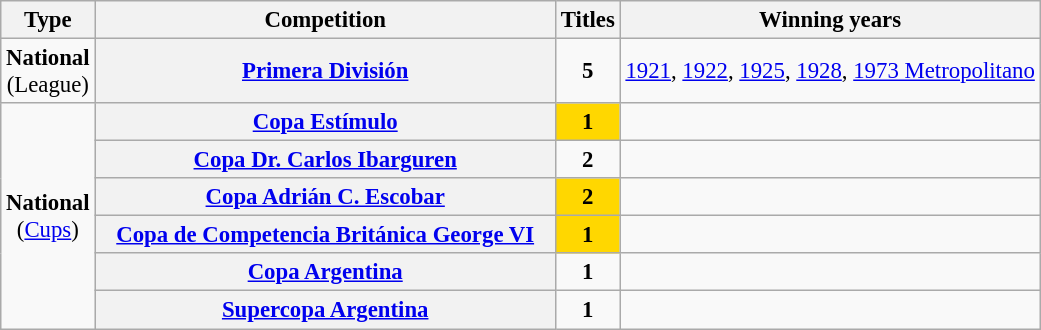<table class="wikitable plainrowheaders" style="font-size:95%; text-align:center;">
<tr>
<th>Type</th>
<th width=300px>Competition</th>
<th>Titles</th>
<th>Winning years</th>
</tr>
<tr>
<td rowspan="1"><strong>National</strong><br>(League)</td>
<th scope=col><a href='#'>Primera División</a></th>
<td><strong>5</strong></td>
<td align="left"><a href='#'>1921</a>, <a href='#'>1922</a>, <a href='#'>1925</a>, <a href='#'>1928</a>, <a href='#'>1973 Metropolitano</a></td>
</tr>
<tr>
<td rowspan="6"><strong>National</strong><br>(<a href='#'>Cups</a>)</td>
<th scope="col"><a href='#'>Copa Estímulo</a></th>
<td bgcolor="gold"><strong>1</strong></td>
<td></td>
</tr>
<tr>
<th scope="col"><a href='#'>Copa Dr. Carlos Ibarguren</a></th>
<td><strong>2</strong></td>
<td></td>
</tr>
<tr>
<th scope="col"><a href='#'>Copa Adrián C. Escobar</a></th>
<td bgcolor="gold"><strong>2</strong></td>
<td></td>
</tr>
<tr>
<th scope="col"><a href='#'>Copa de Competencia Británica George VI</a></th>
<td bgcolor="gold"><strong>1</strong></td>
<td></td>
</tr>
<tr>
<th scope="col"><a href='#'>Copa Argentina</a></th>
<td><strong>1</strong></td>
<td></td>
</tr>
<tr>
<th scope="col"><a href='#'>Supercopa Argentina</a></th>
<td><strong>1</strong></td>
<td></td>
</tr>
</table>
